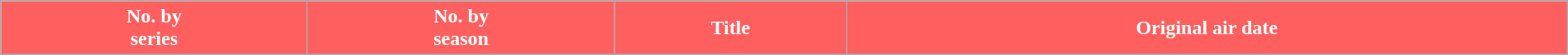<table class="wikitable plainrowheaders"  style="width:100%; margin-right:0;">
<tr>
<th style="background:#FF5F5F; color:#fff;">No. by<br>series </th>
<th style="background:#FF5F5F; color:#fff;">No. by<br>season </th>
<th style="background:#FF5F5F; color:#fff;">Title</th>
<th style="background:#FF5F5F; color:#fff;">Original air date</th>
</tr>
<tr>
</tr>
</table>
